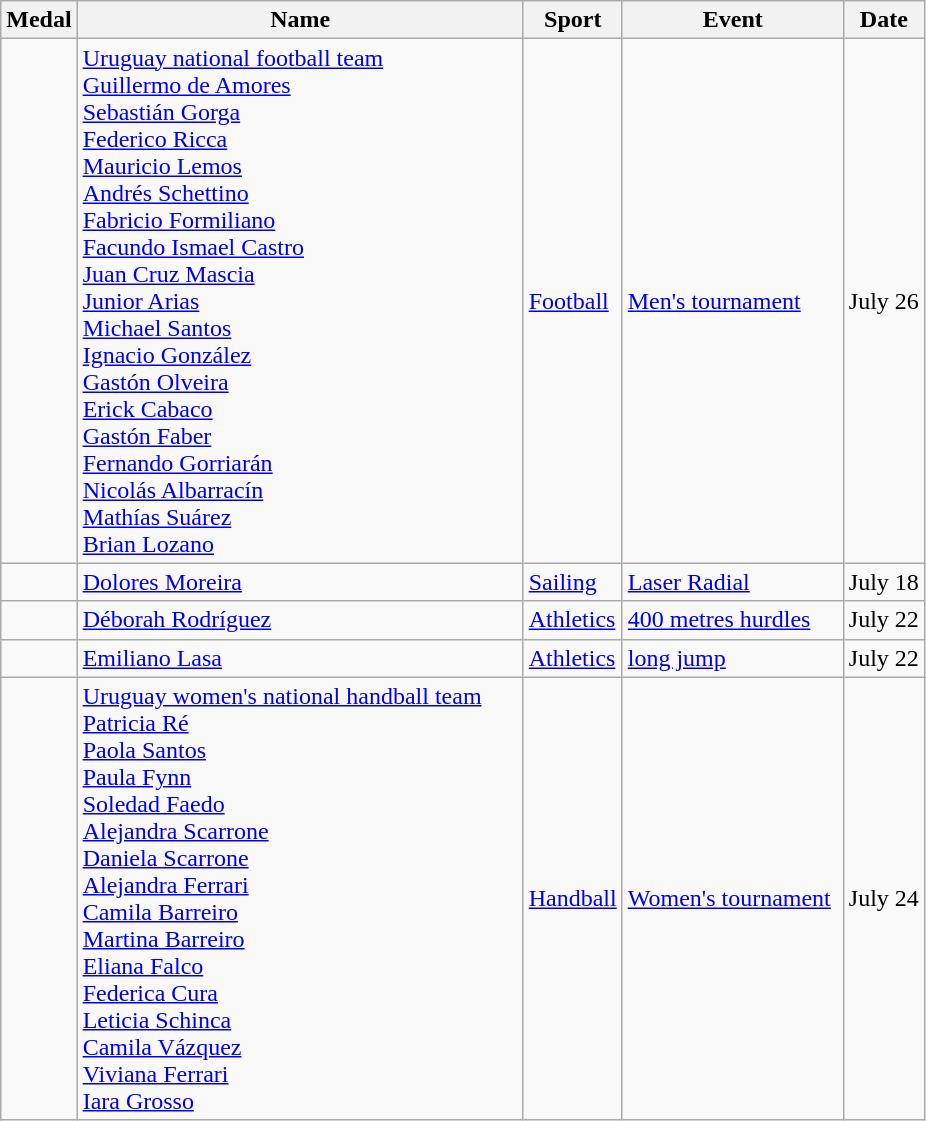<table class="wikitable sortable" border="1">
<tr>
<th>Medal</th>
<th width=290px>Name</th>
<th>Sport</th>
<th width=140px>Event</th>
<th>Date</th>
</tr>
<tr>
<td></td>
<td><a href='#'>Uruguay national football team</a><br><a href='#'>Guillermo de Amores</a><br><a href='#'>Sebastián Gorga</a><br><a href='#'>Federico Ricca</a><br><a href='#'>Mauricio Lemos</a><br><a href='#'>Andrés Schettino</a><br><a href='#'>Fabricio Formiliano</a><br><a href='#'>Facundo Ismael Castro</a><br><a href='#'>Juan Cruz Mascia</a><br><a href='#'>Junior Arias</a><br><a href='#'>Michael Santos</a><br><a href='#'>Ignacio González</a><br><a href='#'>Gastón Olveira</a><br><a href='#'>Erick Cabaco</a><br><a href='#'>Gastón Faber</a><br><a href='#'>Fernando Gorriarán</a><br><a href='#'>Nicolás Albarracín</a><br><a href='#'>Mathías Suárez</a><br><a href='#'>Brian Lozano</a></td>
<td><a href='#'>Football</a></td>
<td><a href='#'>Men's tournament</a></td>
<td>July 26</td>
</tr>
<tr>
<td></td>
<td><a href='#'>Dolores Moreira</a></td>
<td><a href='#'>Sailing</a></td>
<td><a href='#'>Laser Radial</a></td>
<td>July 18</td>
</tr>
<tr>
<td></td>
<td><a href='#'>Déborah Rodríguez</a></td>
<td><a href='#'>Athletics</a></td>
<td><a href='#'>400 metres hurdles</a></td>
<td>July 22</td>
</tr>
<tr>
<td></td>
<td><a href='#'>Emiliano Lasa</a></td>
<td><a href='#'>Athletics</a></td>
<td><a href='#'>long jump</a></td>
<td>July 22</td>
</tr>
<tr>
<td></td>
<td><a href='#'>Uruguay women's national handball team</a><br><a href='#'>Patricia Ré</a><br><a href='#'>Paola Santos</a><br><a href='#'>Paula Fynn</a><br><a href='#'>Soledad Faedo</a><br><a href='#'>Alejandra Scarrone</a><br><a href='#'>Daniela Scarrone</a><br><a href='#'>Alejandra Ferrari</a><br><a href='#'>Camila Barreiro</a><br><a href='#'>Martina Barreiro</a><br><a href='#'>Eliana Falco</a><br><a href='#'>Federica Cura</a><br><a href='#'>Leticia Schinca</a><br><a href='#'>Camila Vázquez</a><br><a href='#'>Viviana Ferrari</a><br><a href='#'>Iara Grosso</a></td>
<td><a href='#'>Handball</a></td>
<td><a href='#'>Women's tournament</a></td>
<td>July 24</td>
</tr>
</table>
